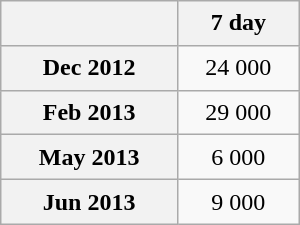<table class="wikitable sortable" style="text-align:center; width:200px; height:150px;">
<tr>
<th></th>
<th>7 day</th>
</tr>
<tr>
<th scope="row">Dec 2012</th>
<td>24 000</td>
</tr>
<tr>
<th scope="row">Feb 2013</th>
<td>29 000</td>
</tr>
<tr>
<th scope="row">May 2013</th>
<td>6 000</td>
</tr>
<tr>
<th scope="row">Jun 2013</th>
<td>9 000</td>
</tr>
</table>
